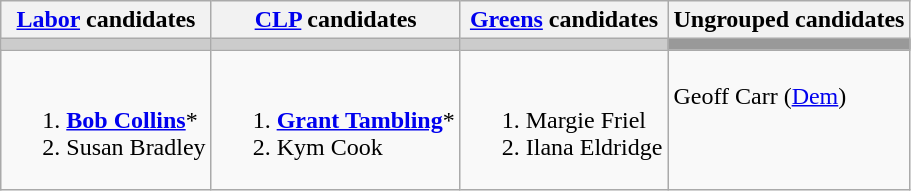<table class="wikitable">
<tr>
<th><a href='#'>Labor</a> candidates</th>
<th><a href='#'>CLP</a> candidates</th>
<th><a href='#'>Greens</a> candidates</th>
<th>Ungrouped candidates</th>
</tr>
<tr bgcolor="#cccccc">
<td></td>
<td></td>
<td></td>
<td bgcolor="#999999"></td>
</tr>
<tr>
<td><br><ol><li><strong><a href='#'>Bob Collins</a></strong>*</li><li>Susan Bradley</li></ol></td>
<td><br><ol><li><strong><a href='#'>Grant Tambling</a></strong>*</li><li>Kym Cook</li></ol></td>
<td valign=top><br><ol><li>Margie Friel</li><li>Ilana Eldridge</li></ol></td>
<td valign=top><br>Geoff Carr (<a href='#'>Dem</a>)</td>
</tr>
</table>
